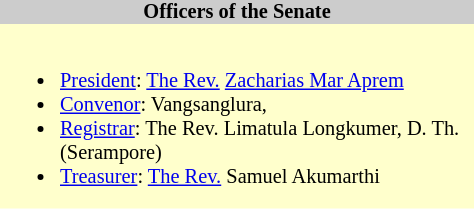<table class="toccolours" style="float: right; margin-left: 1em; font-size: 85%; background:#ffffcc; color:black; width:35em; max-width: 25%;" cellspacing="0" cellpadding="0">
<tr>
<th style="background-color:#cccccc;">Officers of the Senate</th>
</tr>
<tr>
<td style="text-align: left;"><br><ul><li><a href='#'>President</a>: <a href='#'>The Rev.</a> <a href='#'>Zacharias Mar Aprem</a></li><li><a href='#'>Convenor</a>: Vangsanglura,</li><li><a href='#'>Registrar</a>: The Rev. Limatula Longkumer, D. Th. (Serampore)</li><li><a href='#'>Treasurer</a>: <a href='#'>The Rev.</a> Samuel Akumarthi</li></ul></td>
</tr>
</table>
